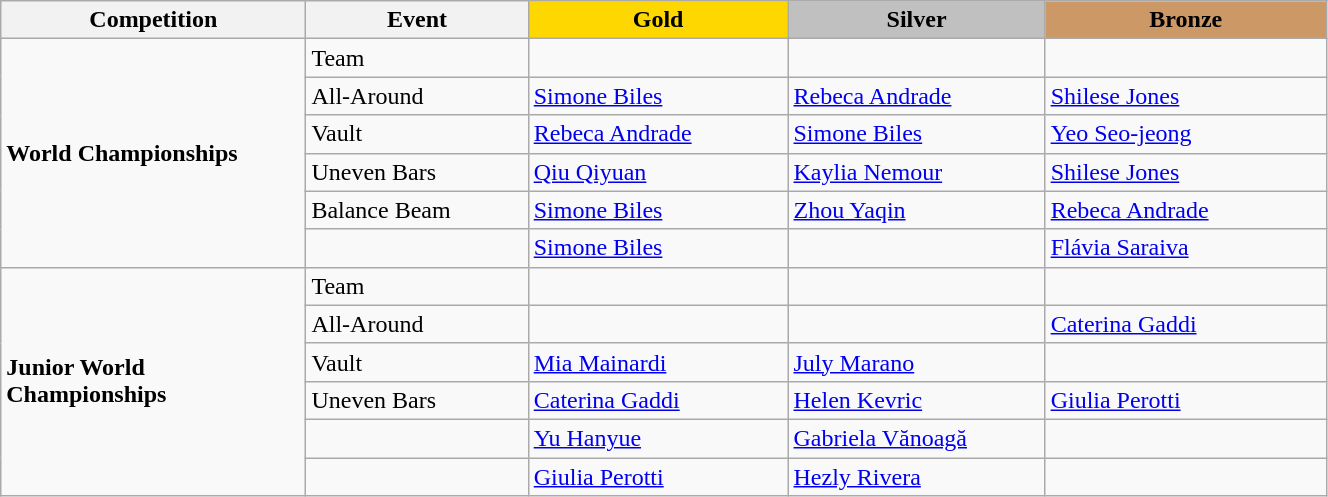<table class="wikitable" style="width:70%;">
<tr>
<th style="text-align:center; width:5%;">Competition</th>
<th style="text-align:center; width:5%;">Event</th>
<td style="text-align:center; width:6%; background:gold;"><strong>Gold</strong></td>
<td style="text-align:center; width:6%; background:silver;"><strong>Silver</strong></td>
<td style="text-align:center; width:7%; background:#c96;"><strong>Bronze</strong></td>
</tr>
<tr>
<td rowspan=6><strong>World Championships</strong></td>
<td>Team</td>
<td></td>
<td></td>
<td></td>
</tr>
<tr>
<td>All-Around</td>
<td> <a href='#'>Simone Biles</a></td>
<td> <a href='#'>Rebeca Andrade</a></td>
<td> <a href='#'>Shilese Jones</a></td>
</tr>
<tr>
<td>Vault</td>
<td> <a href='#'>Rebeca Andrade</a></td>
<td> <a href='#'>Simone Biles</a></td>
<td> <a href='#'>Yeo Seo-jeong</a></td>
</tr>
<tr>
<td>Uneven Bars</td>
<td> <a href='#'>Qiu Qiyuan</a></td>
<td> <a href='#'>Kaylia Nemour</a></td>
<td> <a href='#'>Shilese Jones</a></td>
</tr>
<tr>
<td>Balance Beam</td>
<td> <a href='#'>Simone Biles</a></td>
<td> <a href='#'>Zhou Yaqin</a></td>
<td> <a href='#'>Rebeca Andrade</a></td>
</tr>
<tr>
<td></td>
<td> <a href='#'>Simone Biles</a></td>
<td></td>
<td> <a href='#'>Flávia Saraiva</a></td>
</tr>
<tr>
<td rowspan=6><strong>Junior World Championships</strong></td>
<td>Team</td>
<td></td>
<td></td>
<td></td>
</tr>
<tr>
<td>All-Around</td>
<td></td>
<td></td>
<td> <a href='#'>Caterina Gaddi</a></td>
</tr>
<tr>
<td>Vault</td>
<td> <a href='#'>Mia Mainardi</a></td>
<td> <a href='#'>July Marano</a></td>
<td></td>
</tr>
<tr>
<td>Uneven Bars</td>
<td> <a href='#'>Caterina Gaddi</a></td>
<td> <a href='#'>Helen Kevric</a></td>
<td> <a href='#'>Giulia Perotti</a></td>
</tr>
<tr>
<td></td>
<td> <a href='#'>Yu Hanyue</a></td>
<td> <a href='#'>Gabriela Vănoagă</a></td>
<td></td>
</tr>
<tr>
<td></td>
<td> <a href='#'>Giulia Perotti</a></td>
<td> <a href='#'>Hezly Rivera</a></td>
<td></td>
</tr>
</table>
